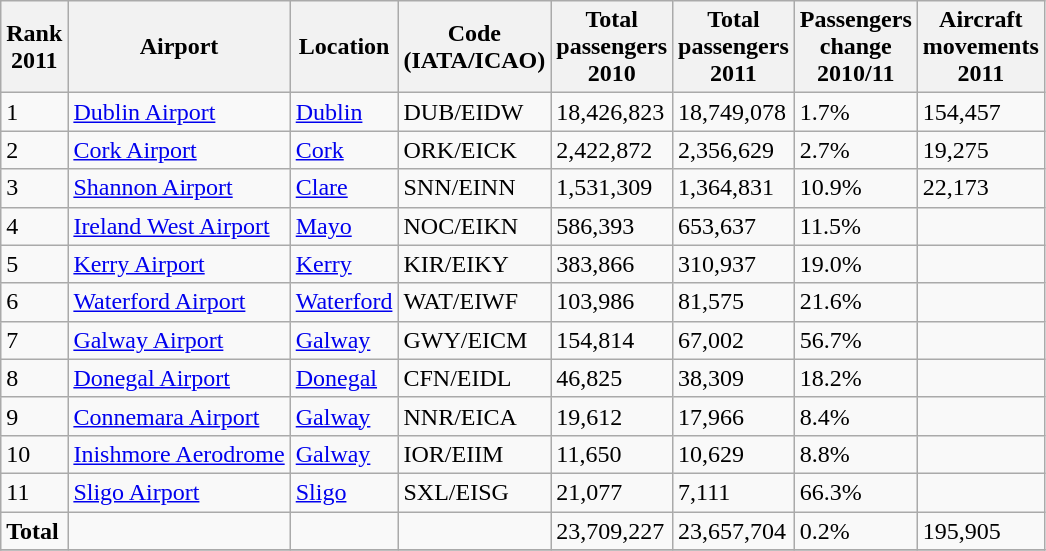<table class="wikitable sortable">
<tr>
<th>Rank<br>2011</th>
<th>Airport</th>
<th>Location</th>
<th>Code<br>(IATA/ICAO)</th>
<th>Total<br>passengers<br>2010</th>
<th>Total<br>passengers<br>2011</th>
<th>Passengers<br>change<br>2010/11</th>
<th>Aircraft<br>movements<br>2011</th>
</tr>
<tr>
<td>1</td>
<td><a href='#'>Dublin Airport</a></td>
<td><a href='#'>Dublin</a></td>
<td>DUB/EIDW</td>
<td>18,426,823</td>
<td>18,749,078</td>
<td> 1.7%</td>
<td>154,457</td>
</tr>
<tr>
<td>2</td>
<td><a href='#'>Cork Airport</a></td>
<td><a href='#'>Cork</a></td>
<td>ORK/EICK</td>
<td>2,422,872</td>
<td>2,356,629</td>
<td> 2.7%</td>
<td>19,275</td>
</tr>
<tr>
<td>3</td>
<td><a href='#'>Shannon Airport</a></td>
<td><a href='#'>Clare</a></td>
<td>SNN/EINN</td>
<td>1,531,309</td>
<td>1,364,831</td>
<td> 10.9%</td>
<td>22,173</td>
</tr>
<tr>
<td>4</td>
<td><a href='#'>Ireland West Airport</a></td>
<td><a href='#'>Mayo</a></td>
<td>NOC/EIKN</td>
<td>586,393</td>
<td>653,637</td>
<td> 11.5%</td>
<td></td>
</tr>
<tr>
<td>5</td>
<td><a href='#'>Kerry Airport</a></td>
<td><a href='#'>Kerry</a></td>
<td>KIR/EIKY</td>
<td>383,866</td>
<td>310,937</td>
<td> 19.0%</td>
<td></td>
</tr>
<tr>
<td>6 </td>
<td><a href='#'>Waterford Airport</a></td>
<td><a href='#'>Waterford</a></td>
<td>WAT/EIWF</td>
<td>103,986</td>
<td>81,575</td>
<td> 21.6%</td>
<td></td>
</tr>
<tr>
<td>7 </td>
<td><a href='#'>Galway Airport</a></td>
<td><a href='#'>Galway</a></td>
<td>GWY/EICM</td>
<td>154,814</td>
<td>67,002</td>
<td> 56.7%</td>
<td></td>
</tr>
<tr>
<td>8</td>
<td><a href='#'>Donegal Airport</a></td>
<td><a href='#'>Donegal</a></td>
<td>CFN/EIDL</td>
<td>46,825</td>
<td>38,309</td>
<td> 18.2%</td>
<td></td>
</tr>
<tr>
<td>9 </td>
<td><a href='#'>Connemara Airport</a></td>
<td><a href='#'>Galway</a></td>
<td>NNR/EICA</td>
<td>19,612</td>
<td>17,966</td>
<td> 8.4%</td>
<td></td>
</tr>
<tr>
<td>10 </td>
<td><a href='#'>Inishmore Aerodrome</a></td>
<td><a href='#'>Galway</a></td>
<td>IOR/EIIM</td>
<td>11,650</td>
<td>10,629</td>
<td> 8.8%</td>
<td></td>
</tr>
<tr>
<td>11 </td>
<td><a href='#'>Sligo Airport</a></td>
<td><a href='#'>Sligo</a></td>
<td>SXL/EISG</td>
<td>21,077</td>
<td>7,111</td>
<td> 66.3%</td>
<td></td>
</tr>
<tr>
<td><strong>Total</strong></td>
<td></td>
<td></td>
<td></td>
<td>23,709,227</td>
<td>23,657,704</td>
<td> 0.2%</td>
<td>195,905</td>
</tr>
<tr>
</tr>
</table>
